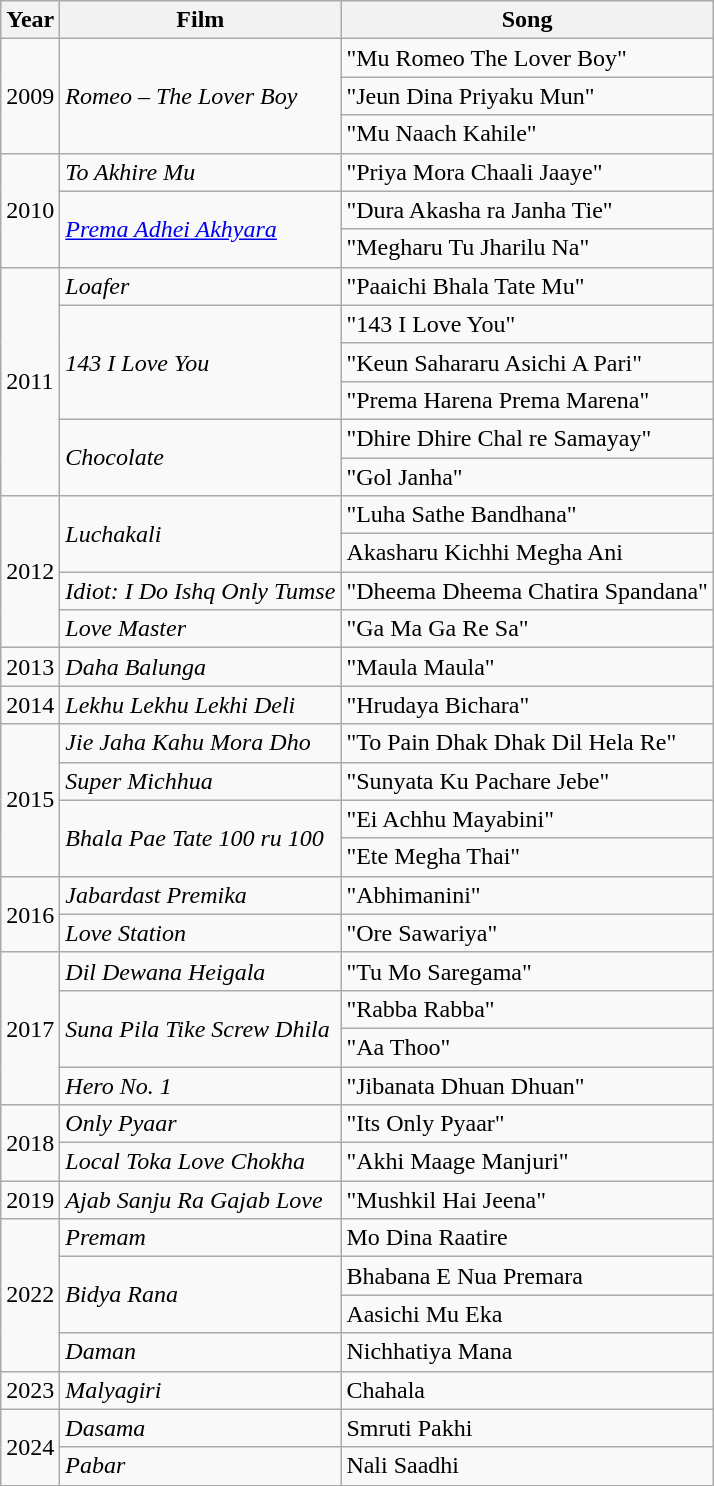<table class="wikitable">
<tr>
<th><strong>Year</strong></th>
<th><strong>Film</strong></th>
<th><strong>Song</strong></th>
</tr>
<tr>
<td rowspan="3">2009</td>
<td rowspan="3"><em>Romeo – The Lover Boy</em></td>
<td>"Mu Romeo The Lover Boy"</td>
</tr>
<tr>
<td>"Jeun Dina Priyaku Mun"</td>
</tr>
<tr>
<td>"Mu Naach Kahile"</td>
</tr>
<tr>
<td rowspan="3">2010</td>
<td><em>To Akhire Mu</em></td>
<td>"Priya Mora Chaali Jaaye"</td>
</tr>
<tr>
<td rowspan="2"><em><a href='#'>Prema Adhei Akhyara</a></em></td>
<td>"Dura Akasha ra Janha Tie"</td>
</tr>
<tr>
<td>"Megharu Tu Jharilu Na"</td>
</tr>
<tr>
<td rowspan="6">2011</td>
<td><em>Loafer</em></td>
<td>"Paaichi Bhala Tate Mu"</td>
</tr>
<tr>
<td rowspan="3"><em>143 I Love You</em></td>
<td>"143 I Love You"</td>
</tr>
<tr>
<td>"Keun Sahararu Asichi A Pari"</td>
</tr>
<tr>
<td>"Prema Harena Prema Marena"</td>
</tr>
<tr>
<td rowspan="2"><em>Chocolate</em></td>
<td>"Dhire Dhire Chal re Samayay"</td>
</tr>
<tr>
<td>"Gol Janha"</td>
</tr>
<tr>
<td rowspan="4">2012</td>
<td rowspan="2"><em>Luchakali</em></td>
<td>"Luha Sathe Bandhana"</td>
</tr>
<tr>
<td>Akasharu Kichhi Megha Ani</td>
</tr>
<tr>
<td><em>Idiot: I Do Ishq Only Tumse</em></td>
<td>"Dheema Dheema Chatira Spandana"</td>
</tr>
<tr>
<td><em>Love Master</em></td>
<td>"Ga Ma Ga Re Sa"</td>
</tr>
<tr>
<td>2013</td>
<td><em>Daha Balunga</em></td>
<td>"Maula Maula"</td>
</tr>
<tr>
<td>2014</td>
<td><em>Lekhu Lekhu Lekhi Deli</em></td>
<td>"Hrudaya Bichara"</td>
</tr>
<tr>
<td rowspan="4">2015</td>
<td><em>Jie Jaha Kahu Mora Dho</em></td>
<td>"To Pain Dhak Dhak Dil Hela Re"</td>
</tr>
<tr>
<td><em>Super Michhua</em></td>
<td>"Sunyata Ku Pachare Jebe"</td>
</tr>
<tr>
<td rowspan="2"><em>Bhala Pae Tate 100 ru 100</em></td>
<td>"Ei Achhu Mayabini"</td>
</tr>
<tr>
<td>"Ete Megha Thai"</td>
</tr>
<tr>
<td rowspan="2">2016</td>
<td><em>Jabardast Premika</em></td>
<td>"Abhimanini"</td>
</tr>
<tr>
<td><em>Love Station</em></td>
<td>"Ore Sawariya"</td>
</tr>
<tr>
<td rowspan="4">2017</td>
<td><em>Dil Dewana Heigala</em></td>
<td>"Tu Mo Saregama"</td>
</tr>
<tr>
<td rowspan="2"><em>Suna Pila Tike Screw Dhila</em></td>
<td>"Rabba Rabba"</td>
</tr>
<tr>
<td>"Aa Thoo"</td>
</tr>
<tr>
<td><em>Hero No. 1</em></td>
<td>"Jibanata Dhuan Dhuan"</td>
</tr>
<tr>
<td rowspan="2">2018</td>
<td><em>Only Pyaar</em></td>
<td>"Its Only Pyaar"</td>
</tr>
<tr>
<td><em>Local Toka Love Chokha</em></td>
<td>"Akhi Maage Manjuri"</td>
</tr>
<tr>
<td>2019</td>
<td><em>Ajab Sanju Ra Gajab Love</em></td>
<td>"Mushkil Hai Jeena"</td>
</tr>
<tr>
<td rowspan="4">2022</td>
<td><em>Premam</em></td>
<td>Mo Dina Raatire</td>
</tr>
<tr>
<td rowspan="2"><em>Bidya Rana</em></td>
<td>Bhabana E Nua Premara</td>
</tr>
<tr>
<td>Aasichi Mu Eka</td>
</tr>
<tr>
<td><em>Daman</em></td>
<td>Nichhatiya Mana</td>
</tr>
<tr>
<td>2023</td>
<td><em>Malyagiri</em></td>
<td>Chahala</td>
</tr>
<tr>
<td rowspan="2">2024</td>
<td><em>Dasama</em></td>
<td>Smruti Pakhi</td>
</tr>
<tr>
<td><em>Pabar</em></td>
<td>Nali Saadhi</td>
</tr>
</table>
